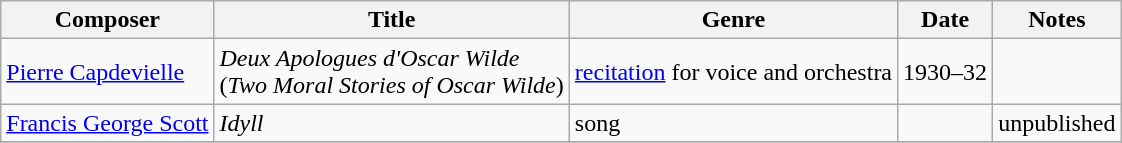<table class="wikitable sortable" style="text-align: left">
<tr>
<th>Composer</th>
<th>Title</th>
<th>Genre</th>
<th>Date</th>
<th>Notes</th>
</tr>
<tr>
<td><a href='#'>Pierre Capdevielle</a></td>
<td><em>Deux Apologues d'Oscar Wilde</em> <br>(<em>Two Moral Stories of Oscar Wilde</em>)</td>
<td><a href='#'>recitation</a> for voice and orchestra</td>
<td>1930–32</td>
<td></td>
</tr>
<tr>
<td><a href='#'>Francis George Scott</a></td>
<td><em>Idyll</em></td>
<td>song</td>
<td></td>
<td>unpublished</td>
</tr>
<tr>
</tr>
</table>
